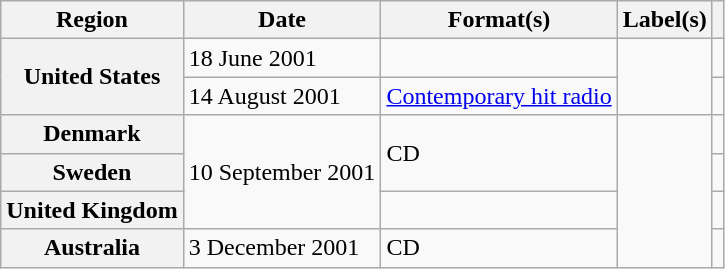<table class="wikitable plainrowheaders">
<tr>
<th scope="col">Region</th>
<th scope="col">Date</th>
<th scope="col">Format(s)</th>
<th scope="col">Label(s)</th>
<th scope="col"></th>
</tr>
<tr>
<th scope="row" rowspan=2">United States</th>
<td>18 June 2001</td>
<td></td>
<td rowspan=2"></td>
<td align="center"></td>
</tr>
<tr>
<td>14 August 2001</td>
<td><a href='#'>Contemporary hit radio</a></td>
<td align="center"></td>
</tr>
<tr>
<th scope="row">Denmark</th>
<td rowspan="3">10 September 2001</td>
<td rowspan="2">CD</td>
<td rowspan="4"></td>
<td align="center"></td>
</tr>
<tr>
<th scope="row">Sweden</th>
<td align="center"></td>
</tr>
<tr>
<th scope="row">United Kingdom</th>
<td></td>
<td align="center"></td>
</tr>
<tr>
<th scope="row">Australia</th>
<td>3 December 2001</td>
<td>CD</td>
<td align="center"></td>
</tr>
</table>
